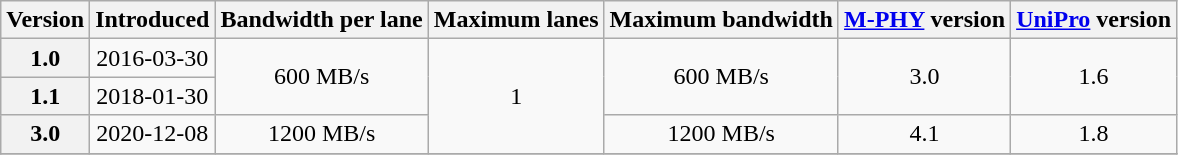<table class="wikitable" style="text-align: center;">
<tr>
<th scope="col">Version</th>
<th scope="col">Introduced</th>
<th scope="col">Bandwidth per lane</th>
<th scope="col">Maximum lanes</th>
<th scope="col">Maximum bandwidth</th>
<th scope="col"><a href='#'>M-PHY</a> version</th>
<th scope="col"><a href='#'>UniPro</a> version</th>
</tr>
<tr>
<th scope="row">1.0</th>
<td>2016-03-30</td>
<td rowspan="2">600 MB/s</td>
<td rowspan="3" style="text-align: center;">1</td>
<td rowspan="2">600 MB/s</td>
<td rowspan="2">3.0</td>
<td rowspan="2">1.6</td>
</tr>
<tr>
<th scope="row">1.1</th>
<td>2018-01-30</td>
</tr>
<tr>
<th scope="row">3.0</th>
<td>2020-12-08</td>
<td>1200 MB/s</td>
<td>1200 MB/s</td>
<td>4.1</td>
<td>1.8</td>
</tr>
<tr>
</tr>
</table>
